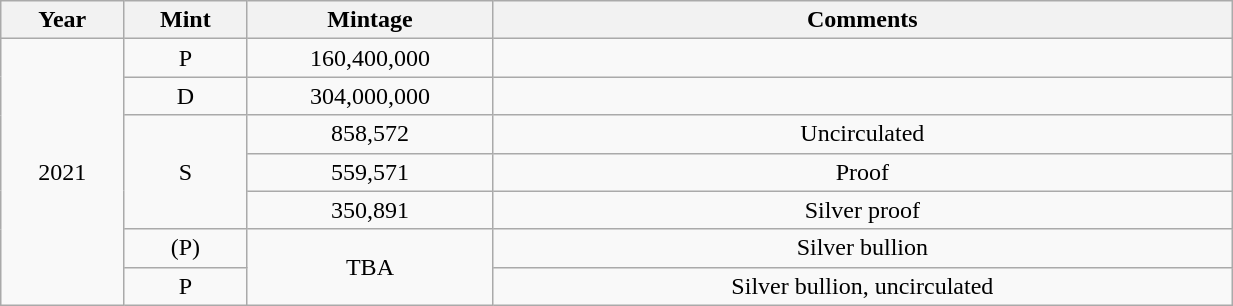<table class="wikitable sortable" style="min-width:65%; text-align:center;">
<tr>
<th width="10%">Year</th>
<th width="10%">Mint</th>
<th width="20%">Mintage</th>
<th width="60%">Comments</th>
</tr>
<tr>
<td rowspan="7">2021</td>
<td>P</td>
<td>160,400,000</td>
<td></td>
</tr>
<tr>
<td>D</td>
<td>304,000,000</td>
<td></td>
</tr>
<tr>
<td rowspan="3">S</td>
<td>858,572</td>
<td>Uncirculated</td>
</tr>
<tr>
<td>559,571</td>
<td>Proof</td>
</tr>
<tr>
<td>350,891</td>
<td>Silver proof</td>
</tr>
<tr>
<td>(P)</td>
<td rowspan="2">TBA</td>
<td>Silver bullion</td>
</tr>
<tr>
<td>P</td>
<td>Silver bullion, uncirculated</td>
</tr>
</table>
